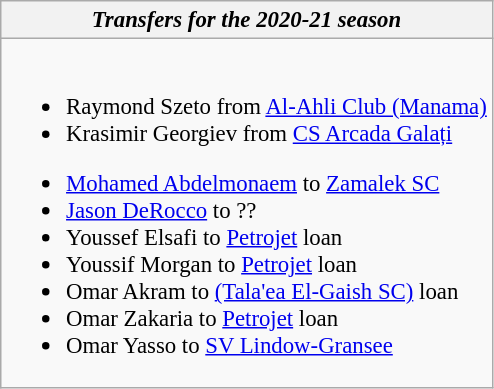<table class="wikitable collapsible collapsed" style="font-size:95%;">
<tr>
<th><em>Transfers for the 2020-21 season</em></th>
</tr>
<tr>
<td><br>
<ul><li> Raymond Szeto from  <a href='#'>Al-Ahli Club (Manama)</a></li><li> Krasimir Georgiev from  <a href='#'>CS Arcada Galați</a></li></ul><ul><li> <a href='#'>Mohamed Abdelmonaem</a> to <a href='#'>Zamalek SC</a></li><li> <a href='#'>Jason DeRocco</a> to ??</li><li> Youssef Elsafi to <a href='#'>Petrojet</a> loan</li><li> Youssif Morgan to <a href='#'>Petrojet</a> loan</li><li> Omar Akram to <a href='#'>(Tala'ea El-Gaish SC)</a> loan</li><li> Omar Zakaria to <a href='#'>Petrojet</a> loan</li><li> Omar Yasso to  <a href='#'>SV Lindow-Gransee</a></li></ul></td>
</tr>
</table>
